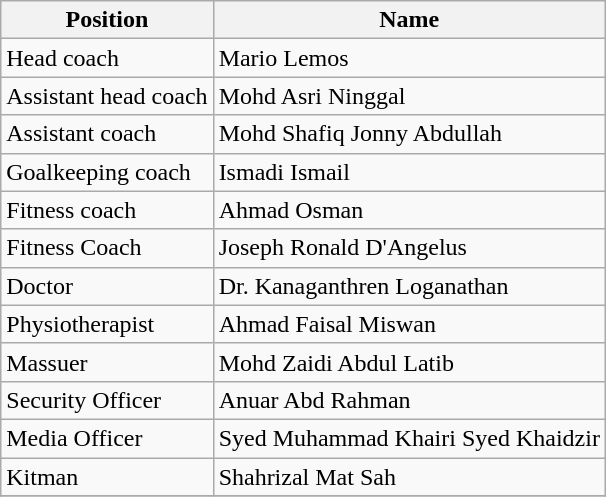<table class="wikitable">
<tr>
<th>Position</th>
<th>Name</th>
</tr>
<tr>
<td>Head coach</td>
<td> Mario Lemos</td>
</tr>
<tr>
<td>Assistant head coach</td>
<td> Mohd Asri Ninggal</td>
</tr>
<tr>
<td>Assistant coach</td>
<td> Mohd Shafiq Jonny Abdullah</td>
</tr>
<tr>
<td>Goalkeeping coach</td>
<td> Ismadi Ismail</td>
</tr>
<tr>
<td>Fitness coach</td>
<td> Ahmad Osman</td>
</tr>
<tr>
<td>Fitness Coach</td>
<td> Joseph Ronald D'Angelus</td>
</tr>
<tr>
<td>Doctor</td>
<td> Dr. Kanaganthren Loganathan</td>
</tr>
<tr>
<td>Physiotherapist</td>
<td> Ahmad Faisal Miswan</td>
</tr>
<tr>
<td>Massuer</td>
<td> Mohd Zaidi Abdul Latib</td>
</tr>
<tr>
<td>Security Officer</td>
<td> Anuar Abd Rahman</td>
</tr>
<tr>
<td>Media Officer</td>
<td> Syed Muhammad Khairi Syed Khaidzir</td>
</tr>
<tr>
<td>Kitman</td>
<td> Shahrizal Mat Sah</td>
</tr>
<tr>
</tr>
</table>
